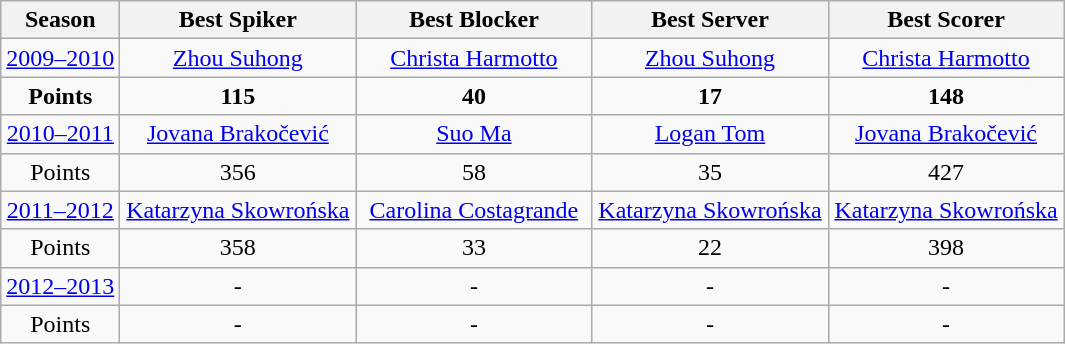<table class="wikitable" style="text-align: center;">
<tr>
<th>Season</th>
<th width="150">Best Spiker</th>
<th width="150">Best Blocker</th>
<th width="150">Best Server</th>
<th width="150">Best Scorer</th>
</tr>
<tr>
<td><a href='#'>2009–2010</a></td>
<td> <a href='#'>Zhou Suhong</a></td>
<td> <a href='#'>Christa Harmotto</a></td>
<td> <a href='#'>Zhou Suhong</a></td>
<td> <a href='#'>Christa Harmotto</a></td>
</tr>
<tr>
<td><strong>Points</strong></td>
<td><strong>115</strong></td>
<td><strong>40</strong></td>
<td><strong>17</strong></td>
<td><strong>148</strong></td>
</tr>
<tr>
<td><a href='#'>2010–2011</a></td>
<td> <a href='#'>Jovana Brakočević</a></td>
<td> <a href='#'>Suo Ma</a></td>
<td> <a href='#'>Logan Tom</a></td>
<td> <a href='#'>Jovana Brakočević</a></td>
</tr>
<tr>
<td>Points</td>
<td>356</td>
<td>58</td>
<td>35</td>
<td>427</td>
</tr>
<tr>
<td><a href='#'>2011–2012</a></td>
<td> <a href='#'>Katarzyna Skowrońska</a></td>
<td> <a href='#'>Carolina Costagrande</a></td>
<td> <a href='#'>Katarzyna Skowrońska</a></td>
<td> <a href='#'>Katarzyna Skowrońska</a></td>
</tr>
<tr>
<td>Points</td>
<td>358</td>
<td>33</td>
<td>22</td>
<td>398</td>
</tr>
<tr>
<td><a href='#'>2012–2013</a></td>
<td>-</td>
<td>-</td>
<td>-</td>
<td>-</td>
</tr>
<tr>
<td>Points</td>
<td>-</td>
<td>-</td>
<td>-</td>
<td>-</td>
</tr>
</table>
